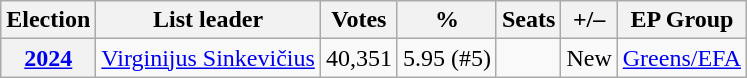<table class=wikitable style="text-align: center;">
<tr>
<th>Election</th>
<th>List leader</th>
<th>Votes</th>
<th>%</th>
<th>Seats</th>
<th>+/–</th>
<th>EP Group</th>
</tr>
<tr>
<th><a href='#'>2024</a></th>
<td><a href='#'>Virginijus Sinkevičius</a></td>
<td>40,351</td>
<td>5.95 (#5)</td>
<td></td>
<td>New</td>
<td><a href='#'>Greens/EFA</a></td>
</tr>
</table>
